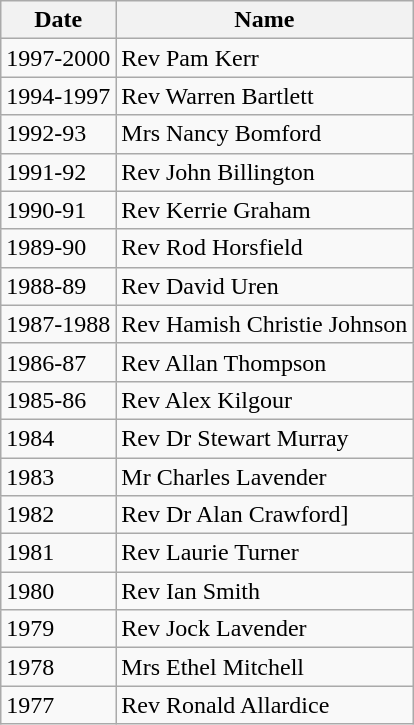<table class="wikitable">
<tr>
<th>Date</th>
<th>Name</th>
</tr>
<tr>
<td>1997-2000</td>
<td>Rev Pam Kerr</td>
</tr>
<tr>
<td>1994-1997</td>
<td>Rev Warren Bartlett</td>
</tr>
<tr>
<td>1992-93</td>
<td>Mrs Nancy Bomford</td>
</tr>
<tr>
<td>1991-92</td>
<td>Rev John Billington</td>
</tr>
<tr>
<td>1990-91</td>
<td>Rev Kerrie Graham</td>
</tr>
<tr>
<td>1989-90</td>
<td>Rev Rod Horsfield</td>
</tr>
<tr>
<td>1988-89</td>
<td>Rev David Uren</td>
</tr>
<tr>
<td>1987-1988</td>
<td>Rev Hamish Christie Johnson</td>
</tr>
<tr>
<td>1986-87</td>
<td>Rev Allan Thompson</td>
</tr>
<tr>
<td>1985-86</td>
<td>Rev Alex Kilgour</td>
</tr>
<tr>
<td>1984</td>
<td>Rev Dr Stewart Murray</td>
</tr>
<tr>
<td>1983</td>
<td>Mr Charles Lavender</td>
</tr>
<tr>
<td>1982</td>
<td>Rev Dr Alan Crawford]</td>
</tr>
<tr>
<td>1981</td>
<td>Rev Laurie Turner</td>
</tr>
<tr>
<td>1980</td>
<td>Rev Ian Smith</td>
</tr>
<tr>
<td>1979</td>
<td>Rev Jock Lavender</td>
</tr>
<tr>
<td>1978</td>
<td>Mrs Ethel Mitchell</td>
</tr>
<tr>
<td>1977</td>
<td>Rev Ronald Allardice</td>
</tr>
</table>
